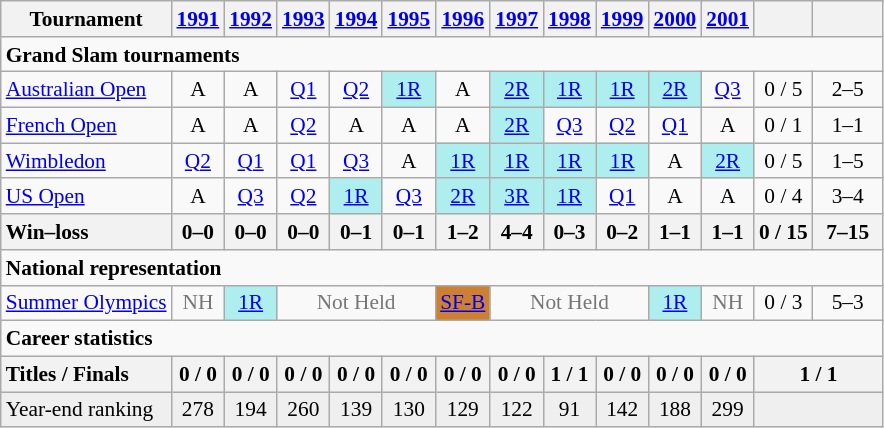<table class=wikitable style=text-align:center;font-size:89%>
<tr>
<th>Tournament</th>
<th><a href='#'>1991</a></th>
<th><a href='#'>1992</a></th>
<th><a href='#'>1993</a></th>
<th><a href='#'>1994</a></th>
<th><a href='#'>1995</a></th>
<th><a href='#'>1996</a></th>
<th><a href='#'>1997</a></th>
<th><a href='#'>1998</a></th>
<th><a href='#'>1999</a></th>
<th><a href='#'>2000</a></th>
<th><a href='#'>2001</a></th>
<th></th>
<th width=40></th>
</tr>
<tr>
<td colspan="14" style="text-align:left;"><strong>Grand Slam tournaments</strong></td>
</tr>
<tr>
<td align=left><a href='#'>Australian Open</a></td>
<td>A</td>
<td>A</td>
<td><a href='#'>Q1</a></td>
<td><a href='#'>Q2</a></td>
<td bgcolor="#afeeee"><a href='#'>1R</a></td>
<td>A</td>
<td bgcolor="#afeeee"><a href='#'>2R</a></td>
<td bgcolor="#afeeee"><a href='#'>1R</a></td>
<td bgcolor="#afeeee"><a href='#'>1R</a></td>
<td bgcolor="#afeeee"><a href='#'>2R</a></td>
<td><a href='#'>Q3</a></td>
<td>0 / 5</td>
<td>2–5</td>
</tr>
<tr>
<td align=left><a href='#'>French Open</a></td>
<td>A</td>
<td>A</td>
<td><a href='#'>Q2</a></td>
<td>A</td>
<td>A</td>
<td>A</td>
<td bgcolor="#afeeee"><a href='#'>2R</a></td>
<td><a href='#'>Q3</a></td>
<td><a href='#'>Q2</a></td>
<td><a href='#'>Q1</a></td>
<td>A</td>
<td>0 / 1</td>
<td>1–1</td>
</tr>
<tr>
<td align=left><a href='#'>Wimbledon</a></td>
<td><a href='#'>Q2</a></td>
<td><a href='#'>Q1</a></td>
<td><a href='#'>Q1</a></td>
<td><a href='#'>Q3</a></td>
<td>A</td>
<td bgcolor="#afeeee"><a href='#'>1R</a></td>
<td bgcolor="#afeeee"><a href='#'>1R</a></td>
<td bgcolor="#afeeee"><a href='#'>1R</a></td>
<td bgcolor="#afeeee"><a href='#'>1R</a></td>
<td>A</td>
<td bgcolor="#afeeee"><a href='#'>2R</a></td>
<td>0 / 5</td>
<td>1–5</td>
</tr>
<tr>
<td align=left><a href='#'>US Open</a></td>
<td>A</td>
<td><a href='#'>Q3</a></td>
<td><a href='#'>Q2</a></td>
<td bgcolor="#afeeee"><a href='#'>1R</a></td>
<td><a href='#'>Q3</a></td>
<td bgcolor="#afeeee"><a href='#'>2R</a></td>
<td bgcolor="#afeeee"><a href='#'>3R</a></td>
<td bgcolor="#afeeee"><a href='#'>1R</a></td>
<td><a href='#'>Q1</a></td>
<td>A</td>
<td>A</td>
<td>0 / 4</td>
<td>3–4</td>
</tr>
<tr>
<th style=text-align:left>Win–loss</th>
<th>0–0</th>
<th>0–0</th>
<th>0–0</th>
<th>0–1</th>
<th>0–1</th>
<th>1–2</th>
<th>4–4</th>
<th>0–3</th>
<th>0–2</th>
<th>1–1</th>
<th>1–1</th>
<th>0 / 15</th>
<th>7–15</th>
</tr>
<tr>
<td style="text-align:left;" colspan="14"><strong>National representation</strong></td>
</tr>
<tr>
<td align=left><a href='#'>Summer Olympics</a></td>
<td style=color:#767676>NH</td>
<td bgcolor="#afeeee"><a href='#'>1R</a></td>
<td colspan=3 style=color:#767676>Not Held</td>
<td bgcolor="#cd7f32"><a href='#'>SF-B</a></td>
<td colspan=3 style=color:#767676>Not Held</td>
<td bgcolor="#afeeee"><a href='#'>1R</a></td>
<td style=color:#767676>NH</td>
<td>0 / 3</td>
<td>5–3</td>
</tr>
<tr>
<td colspan="14" align="left"><strong>Career statistics</strong></td>
</tr>
<tr>
<th style=text-align:left>Titles / Finals</th>
<th>0 / 0</th>
<th>0 / 0</th>
<th>0 / 0</th>
<th>0 / 0</th>
<th>0 / 0</th>
<th>0 / 0</th>
<th>0 / 0</th>
<th>1 / 1</th>
<th>0 / 0</th>
<th>0 / 0</th>
<th>0 / 0</th>
<th colspan=2>1 / 1</th>
</tr>
<tr bgcolor=efefef>
<td align=left>Year-end ranking</td>
<td>278</td>
<td>194</td>
<td>260</td>
<td>139</td>
<td>130</td>
<td>129</td>
<td>122</td>
<td>91</td>
<td>142</td>
<td>188</td>
<td>299</td>
<td colspan=2></td>
</tr>
</table>
